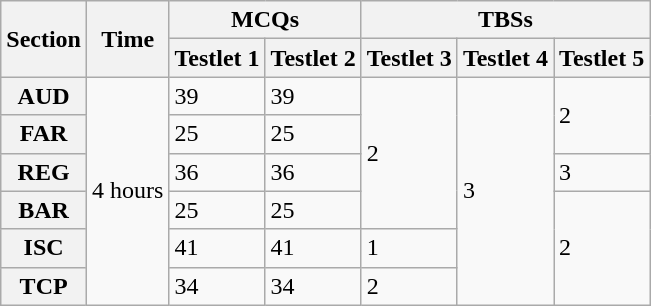<table class="wikitable">
<tr>
<th rowspan=2>Section</th>
<th rowspan=2>Time</th>
<th colspan=2>MCQs</th>
<th colspan=3>TBSs</th>
</tr>
<tr>
<th>Testlet 1</th>
<th>Testlet 2</th>
<th>Testlet 3</th>
<th>Testlet 4</th>
<th>Testlet 5</th>
</tr>
<tr>
<th>AUD</th>
<td rowspan=6>4 hours</td>
<td>39</td>
<td>39</td>
<td rowspan=4>2</td>
<td rowspan=6>3</td>
<td rowspan=2>2</td>
</tr>
<tr>
<th>FAR</th>
<td>25</td>
<td>25</td>
</tr>
<tr>
<th>REG</th>
<td>36</td>
<td>36</td>
<td>3</td>
</tr>
<tr>
<th>BAR</th>
<td>25</td>
<td>25</td>
<td rowspan=3>2</td>
</tr>
<tr>
<th>ISC</th>
<td>41</td>
<td>41</td>
<td>1</td>
</tr>
<tr>
<th>TCP</th>
<td>34</td>
<td>34</td>
<td>2</td>
</tr>
</table>
